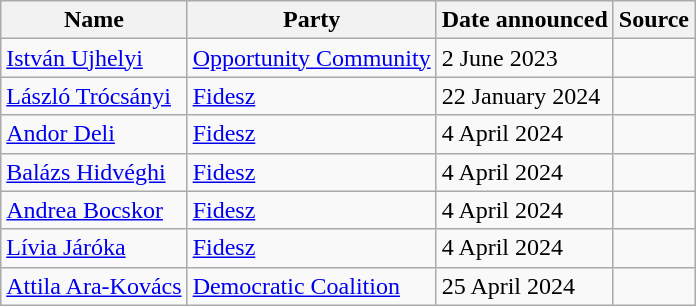<table class="wikitable">
<tr>
<th>Name</th>
<th>Party</th>
<th>Date announced</th>
<th>Source</th>
</tr>
<tr>
<td><a href='#'>István Ujhelyi</a></td>
<td><a href='#'>Opportunity Community</a></td>
<td>2 June 2023</td>
<td></td>
</tr>
<tr>
<td><a href='#'>László Trócsányi</a></td>
<td><a href='#'>Fidesz</a></td>
<td>22 January 2024</td>
<td></td>
</tr>
<tr>
<td><a href='#'>Andor Deli</a></td>
<td><a href='#'>Fidesz</a></td>
<td>4 April 2024</td>
<td></td>
</tr>
<tr>
<td><a href='#'>Balázs Hidvéghi</a></td>
<td><a href='#'>Fidesz</a></td>
<td>4 April 2024</td>
<td></td>
</tr>
<tr>
<td><a href='#'>Andrea Bocskor</a></td>
<td><a href='#'>Fidesz</a></td>
<td>4 April 2024</td>
<td></td>
</tr>
<tr>
<td><a href='#'>Lívia Járóka</a></td>
<td><a href='#'>Fidesz</a></td>
<td>4 April 2024</td>
<td></td>
</tr>
<tr>
<td><a href='#'>Attila Ara-Kovács</a></td>
<td><a href='#'>Democratic Coalition</a></td>
<td>25 April 2024</td>
<td></td>
</tr>
</table>
